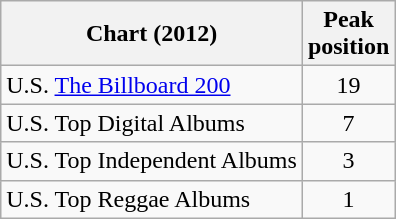<table class="wikitable sortable">
<tr>
<th>Chart (2012)</th>
<th>Peak<br>position</th>
</tr>
<tr>
<td>U.S. <a href='#'>The Billboard 200</a></td>
<td align="center">19</td>
</tr>
<tr>
<td>U.S. Top Digital Albums</td>
<td align="center">7</td>
</tr>
<tr>
<td>U.S. Top Independent Albums</td>
<td align="center">3</td>
</tr>
<tr>
<td>U.S. Top Reggae Albums</td>
<td align="center">1</td>
</tr>
</table>
